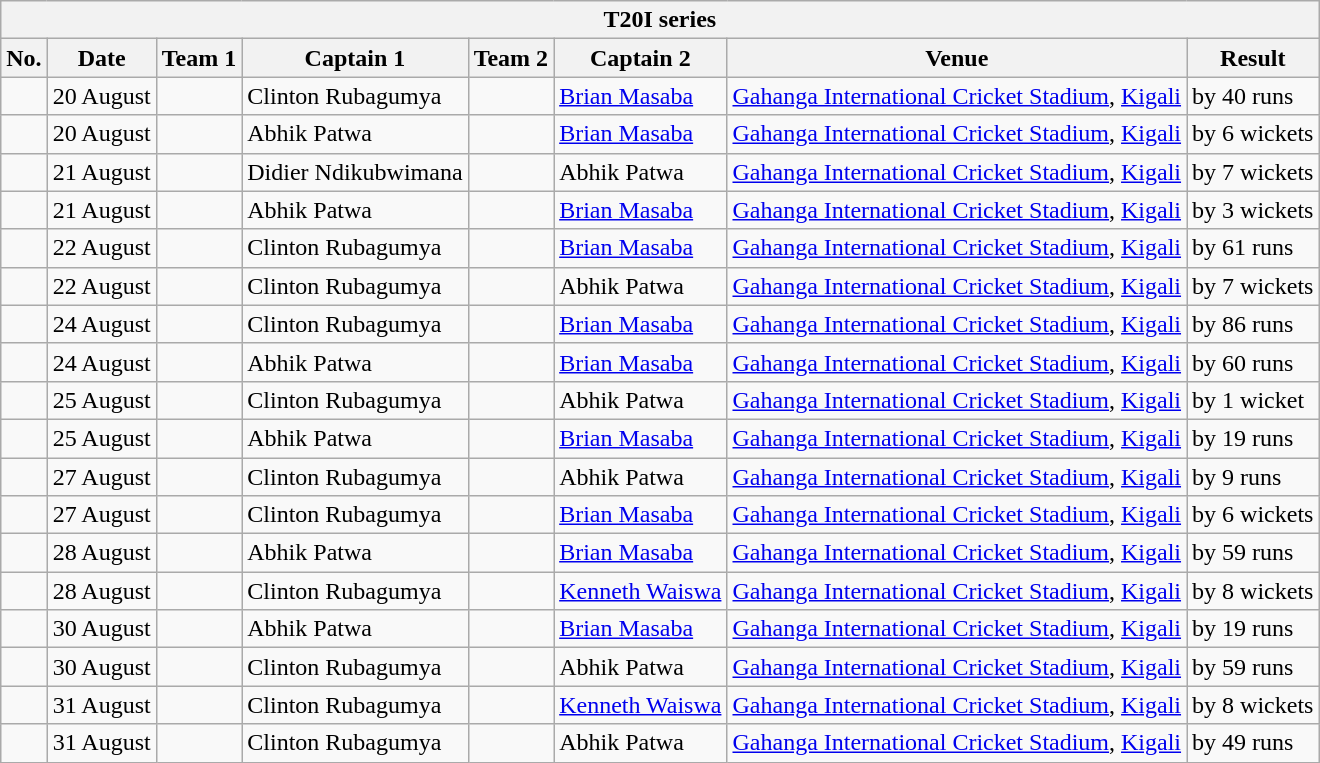<table class="wikitable">
<tr>
<th colspan="9">T20I series</th>
</tr>
<tr>
<th>No.</th>
<th>Date</th>
<th>Team 1</th>
<th>Captain 1</th>
<th>Team 2</th>
<th>Captain 2</th>
<th>Venue</th>
<th>Result</th>
</tr>
<tr>
<td></td>
<td>20 August</td>
<td></td>
<td>Clinton Rubagumya</td>
<td></td>
<td><a href='#'>Brian Masaba</a></td>
<td><a href='#'>Gahanga International Cricket Stadium</a>, <a href='#'>Kigali</a></td>
<td> by 40 runs</td>
</tr>
<tr>
<td></td>
<td>20 August</td>
<td></td>
<td>Abhik Patwa</td>
<td></td>
<td><a href='#'>Brian Masaba</a></td>
<td><a href='#'>Gahanga International Cricket Stadium</a>, <a href='#'>Kigali</a></td>
<td> by 6 wickets</td>
</tr>
<tr>
<td></td>
<td>21 August</td>
<td></td>
<td>Didier Ndikubwimana</td>
<td></td>
<td>Abhik Patwa</td>
<td><a href='#'>Gahanga International Cricket Stadium</a>, <a href='#'>Kigali</a></td>
<td> by 7 wickets</td>
</tr>
<tr>
<td></td>
<td>21 August</td>
<td></td>
<td>Abhik Patwa</td>
<td></td>
<td><a href='#'>Brian Masaba</a></td>
<td><a href='#'>Gahanga International Cricket Stadium</a>, <a href='#'>Kigali</a></td>
<td> by 3 wickets</td>
</tr>
<tr>
<td></td>
<td>22 August</td>
<td></td>
<td>Clinton Rubagumya</td>
<td></td>
<td><a href='#'>Brian Masaba</a></td>
<td><a href='#'>Gahanga International Cricket Stadium</a>, <a href='#'>Kigali</a></td>
<td> by 61 runs</td>
</tr>
<tr>
<td></td>
<td>22 August</td>
<td></td>
<td>Clinton Rubagumya</td>
<td></td>
<td>Abhik Patwa</td>
<td><a href='#'>Gahanga International Cricket Stadium</a>, <a href='#'>Kigali</a></td>
<td> by 7 wickets</td>
</tr>
<tr>
<td></td>
<td>24 August</td>
<td></td>
<td>Clinton Rubagumya</td>
<td></td>
<td><a href='#'>Brian Masaba</a></td>
<td><a href='#'>Gahanga International Cricket Stadium</a>, <a href='#'>Kigali</a></td>
<td> by 86 runs</td>
</tr>
<tr>
<td></td>
<td>24 August</td>
<td></td>
<td>Abhik Patwa</td>
<td></td>
<td><a href='#'>Brian Masaba</a></td>
<td><a href='#'>Gahanga International Cricket Stadium</a>, <a href='#'>Kigali</a></td>
<td> by 60 runs</td>
</tr>
<tr>
<td></td>
<td>25 August</td>
<td></td>
<td>Clinton Rubagumya</td>
<td></td>
<td>Abhik Patwa</td>
<td><a href='#'>Gahanga International Cricket Stadium</a>, <a href='#'>Kigali</a></td>
<td> by 1 wicket</td>
</tr>
<tr>
<td></td>
<td>25 August</td>
<td></td>
<td>Abhik Patwa</td>
<td></td>
<td><a href='#'>Brian Masaba</a></td>
<td><a href='#'>Gahanga International Cricket Stadium</a>, <a href='#'>Kigali</a></td>
<td> by 19 runs</td>
</tr>
<tr>
<td></td>
<td>27 August</td>
<td></td>
<td>Clinton Rubagumya</td>
<td></td>
<td>Abhik Patwa</td>
<td><a href='#'>Gahanga International Cricket Stadium</a>, <a href='#'>Kigali</a></td>
<td> by 9 runs</td>
</tr>
<tr>
<td></td>
<td>27 August</td>
<td></td>
<td>Clinton Rubagumya</td>
<td></td>
<td><a href='#'>Brian Masaba</a></td>
<td><a href='#'>Gahanga International Cricket Stadium</a>, <a href='#'>Kigali</a></td>
<td> by 6 wickets</td>
</tr>
<tr>
<td></td>
<td>28 August</td>
<td></td>
<td>Abhik Patwa</td>
<td></td>
<td><a href='#'>Brian Masaba</a></td>
<td><a href='#'>Gahanga International Cricket Stadium</a>, <a href='#'>Kigali</a></td>
<td> by 59 runs</td>
</tr>
<tr>
<td></td>
<td>28 August</td>
<td></td>
<td>Clinton Rubagumya</td>
<td></td>
<td><a href='#'>Kenneth Waiswa</a></td>
<td><a href='#'>Gahanga International Cricket Stadium</a>, <a href='#'>Kigali</a></td>
<td> by 8 wickets</td>
</tr>
<tr>
<td></td>
<td>30 August</td>
<td></td>
<td>Abhik Patwa</td>
<td></td>
<td><a href='#'>Brian Masaba</a></td>
<td><a href='#'>Gahanga International Cricket Stadium</a>, <a href='#'>Kigali</a></td>
<td> by 19 runs</td>
</tr>
<tr>
<td></td>
<td>30 August</td>
<td></td>
<td>Clinton Rubagumya</td>
<td></td>
<td>Abhik Patwa</td>
<td><a href='#'>Gahanga International Cricket Stadium</a>, <a href='#'>Kigali</a></td>
<td> by 59 runs</td>
</tr>
<tr>
<td></td>
<td>31 August</td>
<td></td>
<td>Clinton Rubagumya</td>
<td></td>
<td><a href='#'>Kenneth Waiswa</a></td>
<td><a href='#'>Gahanga International Cricket Stadium</a>, <a href='#'>Kigali</a></td>
<td> by 8 wickets</td>
</tr>
<tr>
<td></td>
<td>31 August</td>
<td></td>
<td>Clinton Rubagumya</td>
<td></td>
<td>Abhik Patwa</td>
<td><a href='#'>Gahanga International Cricket Stadium</a>, <a href='#'>Kigali</a></td>
<td> by 49 runs</td>
</tr>
</table>
